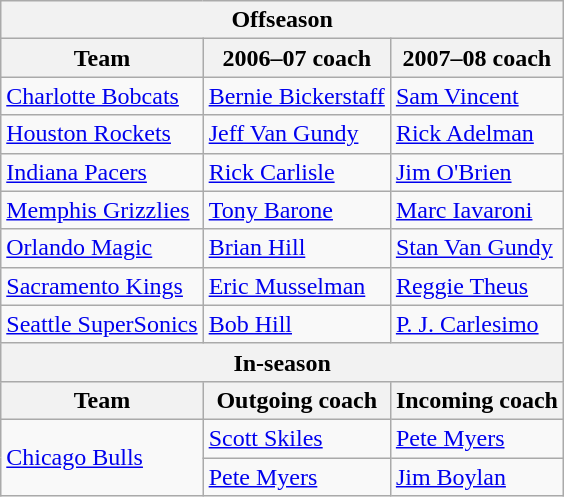<table class="wikitable">
<tr>
<th colspan="3">Offseason</th>
</tr>
<tr>
<th>Team</th>
<th>2006–07 coach</th>
<th>2007–08 coach</th>
</tr>
<tr>
<td><a href='#'>Charlotte Bobcats</a></td>
<td><a href='#'>Bernie Bickerstaff</a></td>
<td><a href='#'>Sam Vincent</a></td>
</tr>
<tr>
<td><a href='#'>Houston Rockets</a></td>
<td><a href='#'>Jeff Van Gundy</a></td>
<td><a href='#'>Rick Adelman</a></td>
</tr>
<tr>
<td><a href='#'>Indiana Pacers</a></td>
<td><a href='#'>Rick Carlisle</a></td>
<td><a href='#'>Jim O'Brien</a></td>
</tr>
<tr>
<td><a href='#'>Memphis Grizzlies</a></td>
<td><a href='#'>Tony Barone</a></td>
<td><a href='#'>Marc Iavaroni</a></td>
</tr>
<tr>
<td><a href='#'>Orlando Magic</a></td>
<td><a href='#'>Brian Hill</a></td>
<td><a href='#'>Stan Van Gundy</a></td>
</tr>
<tr>
<td><a href='#'>Sacramento Kings</a></td>
<td><a href='#'>Eric Musselman</a></td>
<td><a href='#'>Reggie Theus</a></td>
</tr>
<tr>
<td><a href='#'>Seattle SuperSonics</a></td>
<td><a href='#'>Bob Hill</a></td>
<td><a href='#'>P. J. Carlesimo</a></td>
</tr>
<tr>
<th colspan="3">In-season</th>
</tr>
<tr>
<th>Team</th>
<th>Outgoing coach</th>
<th>Incoming coach</th>
</tr>
<tr>
<td rowspan="2"><a href='#'>Chicago Bulls</a></td>
<td><a href='#'>Scott Skiles</a></td>
<td><a href='#'>Pete Myers</a></td>
</tr>
<tr>
<td><a href='#'>Pete Myers</a></td>
<td><a href='#'>Jim Boylan</a></td>
</tr>
</table>
